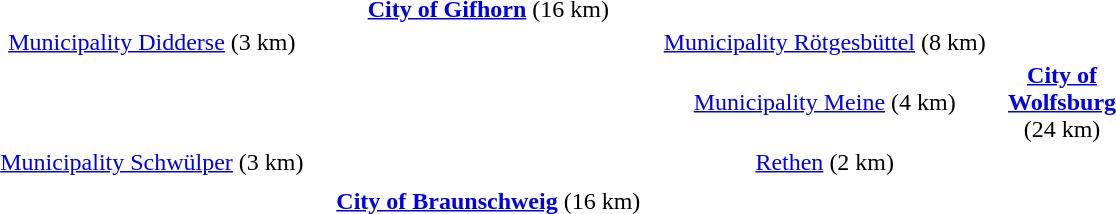<table width="60%" border="0">
<tr ---- align="center">
<td width ="10%"></td>
<td width ="10%"><strong> <a href='#'>City of Gifhorn</a> </strong> (16 km)</td>
<td width ="10%"></td>
</tr>
<tr ---- align="center">
<td width ="33%"><a href='#'>Municipality Didderse</a> (3 km)</td>
<td width ="33%"></td>
<td width ="33%"><a href='#'>Municipality Rötgesbüttel</a> (8 km)</td>
</tr>
<tr ---- align="center">
<td width ="33%"></td>
<td width ="33%"></td>
<td width ="33%"><a href='#'>Municipality Meine</a> (4 km)</td>
<td width ="33%"></td>
<td width ="33%"><strong> <a href='#'>City of Wolfsburg</a> </strong> (24 km)</td>
</tr>
<tr ---- align="center">
<td width ="33%"><a href='#'>Municipality Schwülper</a> (3 km)</td>
<td width ="33%"></td>
<td width ="33%"><a href='#'>Rethen</a> (2 km)</td>
</tr>
<tr ---- align="center">
<td width ="33%"></td>
<td width ="33%"></td>
<td width ="33%"></td>
</tr>
<tr ---- align="center">
<td width ="33%"></td>
<td width ="33%"><strong> <a href='#'>City of Braunschweig</a> </strong> (16 km)</td>
<td width ="33%"></td>
</tr>
</table>
